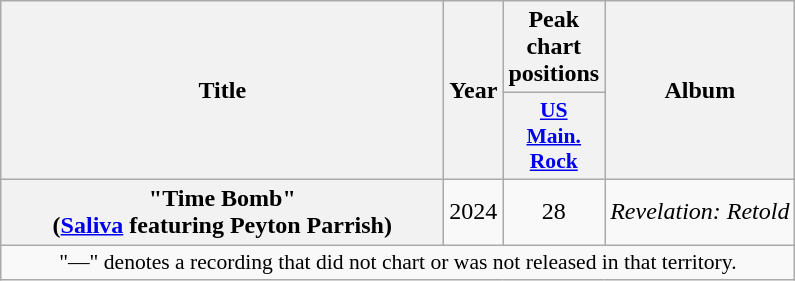<table class="wikitable plainrowheaders" style="text-align:center;">
<tr>
<th scope="col" rowspan="2" style="width:18em;">Title</th>
<th scope="col" rowspan="2">Year</th>
<th scope="col" colspan="1">Peak chart positions</th>
<th scope="col" rowspan="2">Album</th>
</tr>
<tr>
<th scope="col" style="width:3em;font-size:90%;"><a href='#'>US<br>Main.<br>Rock</a><br></th>
</tr>
<tr>
<th scope="row">"Time Bomb"<br><span>(<a href='#'>Saliva</a> featuring Peyton Parrish)</span></th>
<td>2024</td>
<td>28</td>
<td><em>Revelation: Retold</em></td>
</tr>
<tr>
<td colspan="14" style="font-size:90%">"—" denotes a recording that did not chart or was not released in that territory.</td>
</tr>
</table>
